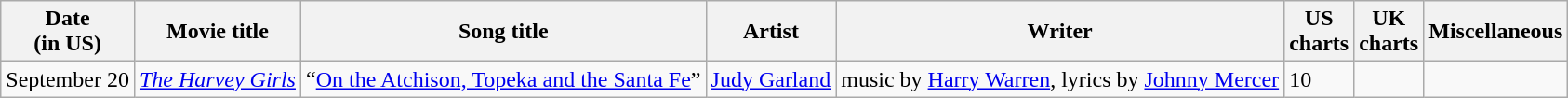<table class="wikitable sortable">
<tr>
<th>Date<br>(in US)</th>
<th>Movie title</th>
<th>Song title</th>
<th>Artist</th>
<th>Writer</th>
<th>US <br>charts</th>
<th>UK<br>charts</th>
<th>Miscellaneous</th>
</tr>
<tr>
<td>September 20</td>
<td><em><a href='#'>The Harvey Girls</a></em></td>
<td>“<a href='#'>On the Atchison, Topeka and the Santa Fe</a>”</td>
<td><a href='#'>Judy Garland</a></td>
<td>music by <a href='#'>Harry Warren</a>, lyrics by <a href='#'>Johnny Mercer</a></td>
<td>10</td>
<td></td>
<td></td>
</tr>
</table>
